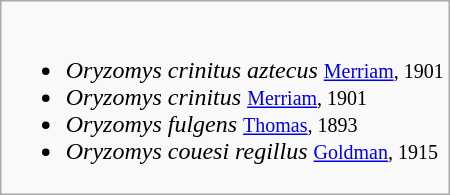<table class="wikitable" style="float: right; margin-left: 0.5em; margin-top: 0em">
<tr>
<td><br><ul><li><em>Oryzomys crinitus aztecus</em> <small><a href='#'>Merriam</a>, 1901</small></li><li><em>Oryzomys crinitus</em> <small><a href='#'>Merriam</a>, 1901</small></li><li><em>Oryzomys fulgens</em> <small><a href='#'>Thomas</a>, 1893</small></li><li><em>Oryzomys couesi regillus</em> <small><a href='#'>Goldman</a>, 1915</small></li></ul></td>
</tr>
</table>
